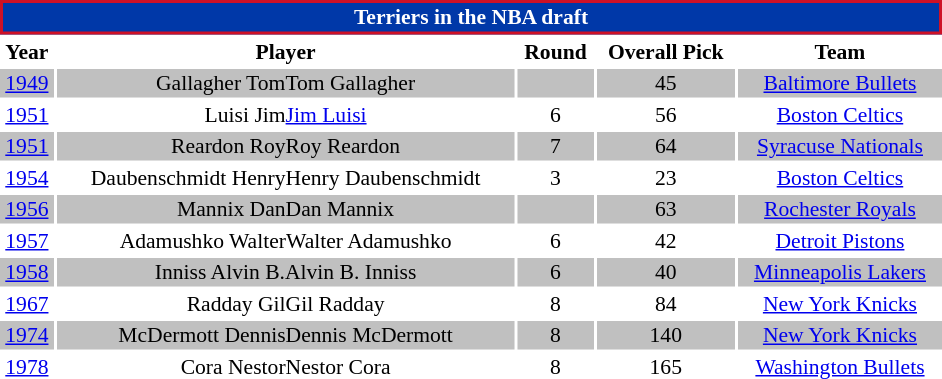<table class="toccolours" style="font-size: 90%; width:50%; text-align:center;">
<tr>
<td colspan=5 style="background:#0038A8; border: 2px solid #CE1126;;color:#FFFFFF;"><strong>Terriers in the NBA draft</strong></td>
</tr>
<tr>
<th rowspan="1">Year</th>
<th rowspan="1">Player</th>
<th rowspan="1">Round</th>
<th rowspan="1">Overall Pick</th>
<th rowspan="1">Team</th>
</tr>
<tr style="background:silver;">
<td><a href='#'>1949</a></td>
<td><span>Gallagher Tom</span>Tom Gallagher</td>
<td></td>
<td>45</td>
<td><a href='#'>Baltimore Bullets</a></td>
</tr>
<tr>
<td><a href='#'>1951</a></td>
<td><span>Luisi Jim</span><a href='#'>Jim Luisi</a></td>
<td>6</td>
<td>56</td>
<td><a href='#'>Boston Celtics</a></td>
</tr>
<tr style="background:silver;">
<td><a href='#'>1951</a></td>
<td><span>Reardon Roy</span>Roy Reardon</td>
<td>7</td>
<td>64</td>
<td><a href='#'>Syracuse Nationals</a></td>
</tr>
<tr>
<td><a href='#'>1954</a></td>
<td><span>Daubenschmidt Henry</span>Henry Daubenschmidt</td>
<td>3</td>
<td>23</td>
<td><a href='#'>Boston Celtics</a></td>
</tr>
<tr style="background:silver;">
<td><a href='#'>1956</a></td>
<td><span>Mannix Dan</span>Dan Mannix</td>
<td></td>
<td>63</td>
<td><a href='#'>Rochester Royals</a></td>
</tr>
<tr>
<td><a href='#'>1957</a></td>
<td><span>Adamushko Walter</span>Walter Adamushko</td>
<td>6</td>
<td>42</td>
<td><a href='#'>Detroit Pistons</a></td>
</tr>
<tr style="background:silver;">
<td><a href='#'>1958</a></td>
<td><span>Inniss Alvin B.</span>Alvin B. Inniss</td>
<td>6</td>
<td>40</td>
<td><a href='#'>Minneapolis Lakers</a></td>
</tr>
<tr>
<td><a href='#'>1967</a></td>
<td><span>Radday Gil</span>Gil Radday</td>
<td>8</td>
<td>84</td>
<td><a href='#'>New York Knicks</a></td>
</tr>
<tr style="background:silver;">
<td><a href='#'>1974</a></td>
<td><span>McDermott Dennis</span>Dennis McDermott</td>
<td>8</td>
<td>140</td>
<td><a href='#'>New York Knicks</a></td>
</tr>
<tr>
<td><a href='#'>1978</a></td>
<td><span>Cora Nestor</span>Nestor Cora</td>
<td>8</td>
<td>165</td>
<td><a href='#'>Washington Bullets</a></td>
</tr>
</table>
